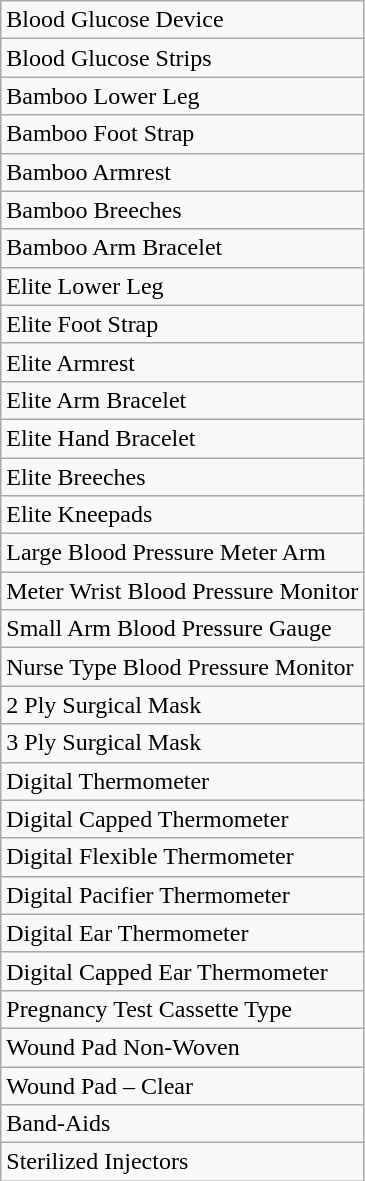<table class="wikitable">
<tr>
<td>Blood Glucose Device</td>
</tr>
<tr>
<td>Blood Glucose Strips</td>
</tr>
<tr>
<td>Bamboo Lower Leg</td>
</tr>
<tr>
<td>Bamboo Foot Strap</td>
</tr>
<tr>
<td>Bamboo Armrest</td>
</tr>
<tr>
<td>Bamboo Breeches</td>
</tr>
<tr>
<td>Bamboo Arm Bracelet</td>
</tr>
<tr>
<td>Elite Lower Leg</td>
</tr>
<tr>
<td>Elite Foot Strap</td>
</tr>
<tr>
<td>Elite Armrest</td>
</tr>
<tr>
<td>Elite Arm Bracelet</td>
</tr>
<tr>
<td>Elite Hand Bracelet</td>
</tr>
<tr>
<td>Elite Breeches</td>
</tr>
<tr>
<td>Elite Kneepads</td>
</tr>
<tr>
<td>Large Blood Pressure Meter Arm</td>
</tr>
<tr>
<td>Meter Wrist Blood Pressure Monitor</td>
</tr>
<tr>
<td>Small Arm Blood Pressure Gauge</td>
</tr>
<tr>
<td>Nurse Type Blood Pressure Monitor</td>
</tr>
<tr>
<td>2 Ply Surgical Mask</td>
</tr>
<tr>
<td>3 Ply Surgical Mask</td>
</tr>
<tr>
<td>Digital Thermometer</td>
</tr>
<tr>
<td>Digital Capped Thermometer</td>
</tr>
<tr>
<td>Digital Flexible Thermometer</td>
</tr>
<tr>
<td>Digital Pacifier Thermometer</td>
</tr>
<tr>
<td>Digital Ear Thermometer</td>
</tr>
<tr>
<td>Digital Capped Ear Thermometer</td>
</tr>
<tr>
<td>Pregnancy Test Cassette Type</td>
</tr>
<tr>
<td>Wound Pad Non-Woven</td>
</tr>
<tr>
<td>Wound Pad – Clear</td>
</tr>
<tr>
<td>Band-Aids</td>
</tr>
<tr>
<td>Sterilized Injectors</td>
</tr>
</table>
